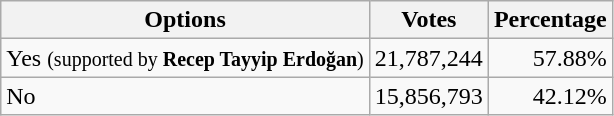<table class="wikitable">
<tr>
<th>Options</th>
<th>Votes</th>
<th>Percentage</th>
</tr>
<tr>
<td>Yes <small>(supported by <strong>Recep Tayyip Erdoğan</strong>)</small></td>
<td>21,787,244</td>
<td align=right>57.88%</td>
</tr>
<tr>
<td>No</td>
<td>15,856,793</td>
<td align=right>42.12%</td>
</tr>
</table>
